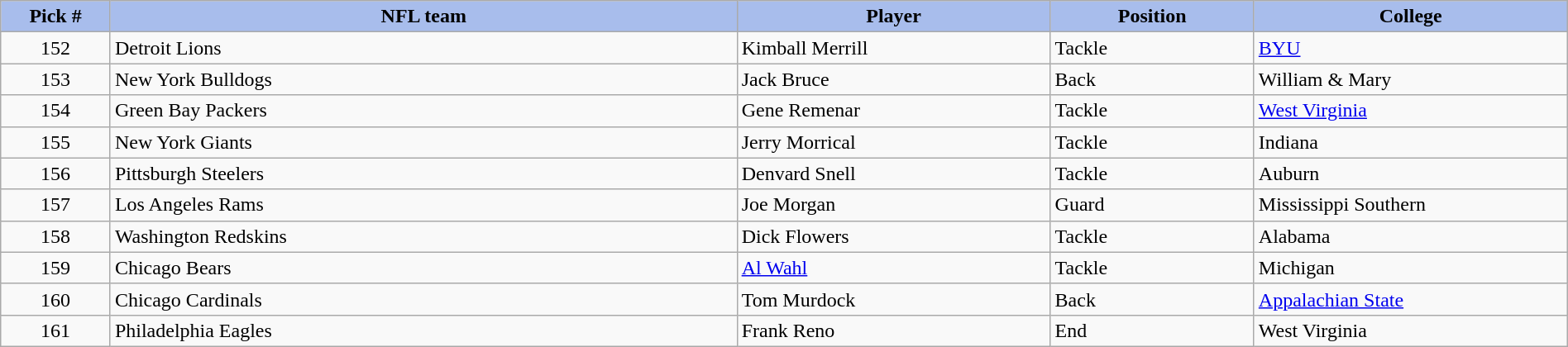<table class="wikitable sortable sortable" style="width: 100%">
<tr>
<th style="background:#A8BDEC;" width=7%>Pick #</th>
<th width=40% style="background:#A8BDEC;">NFL team</th>
<th width=20% style="background:#A8BDEC;">Player</th>
<th width=13% style="background:#A8BDEC;">Position</th>
<th style="background:#A8BDEC;">College</th>
</tr>
<tr>
<td align=center>152</td>
<td>Detroit Lions</td>
<td>Kimball Merrill</td>
<td>Tackle</td>
<td><a href='#'>BYU</a></td>
</tr>
<tr>
<td align=center>153</td>
<td>New York Bulldogs</td>
<td>Jack Bruce</td>
<td>Back</td>
<td>William & Mary</td>
</tr>
<tr>
<td align=center>154</td>
<td>Green Bay Packers</td>
<td>Gene Remenar</td>
<td>Tackle</td>
<td><a href='#'>West Virginia</a></td>
</tr>
<tr>
<td align=center>155</td>
<td>New York Giants</td>
<td>Jerry Morrical</td>
<td>Tackle</td>
<td>Indiana</td>
</tr>
<tr>
<td align=center>156</td>
<td>Pittsburgh Steelers</td>
<td>Denvard Snell</td>
<td>Tackle</td>
<td>Auburn</td>
</tr>
<tr>
<td align=center>157</td>
<td>Los Angeles Rams</td>
<td>Joe Morgan</td>
<td>Guard</td>
<td>Mississippi Southern</td>
</tr>
<tr>
<td align=center>158</td>
<td>Washington Redskins</td>
<td>Dick Flowers</td>
<td>Tackle</td>
<td>Alabama</td>
</tr>
<tr>
<td align=center>159</td>
<td>Chicago Bears</td>
<td><a href='#'>Al Wahl</a></td>
<td>Tackle</td>
<td>Michigan</td>
</tr>
<tr>
<td align=center>160</td>
<td>Chicago Cardinals</td>
<td>Tom Murdock</td>
<td>Back</td>
<td><a href='#'>Appalachian State</a></td>
</tr>
<tr>
<td align=center>161</td>
<td>Philadelphia Eagles</td>
<td>Frank Reno</td>
<td>End</td>
<td>West Virginia</td>
</tr>
</table>
